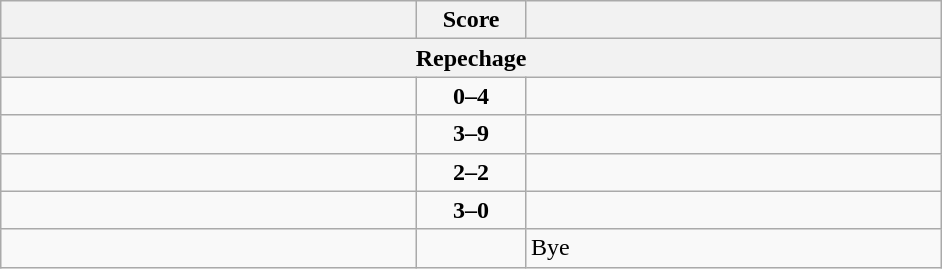<table class="wikitable" style="text-align: left;">
<tr>
<th align="right" width="270"></th>
<th width="65">Score</th>
<th align="left" width="270"></th>
</tr>
<tr>
<th colspan="3">Repechage</th>
</tr>
<tr>
<td></td>
<td align=center><strong>0–4</strong></td>
<td><strong></strong></td>
</tr>
<tr>
<td></td>
<td align=center><strong>3–9</strong></td>
<td><strong></strong></td>
</tr>
<tr>
<td><strong></strong></td>
<td align=center><strong>2–2</strong></td>
<td></td>
</tr>
<tr>
<td><strong></strong></td>
<td align=center><strong>3–0</strong></td>
<td></td>
</tr>
<tr>
<td><strong></strong></td>
<td align=center></td>
<td>Bye</td>
</tr>
</table>
